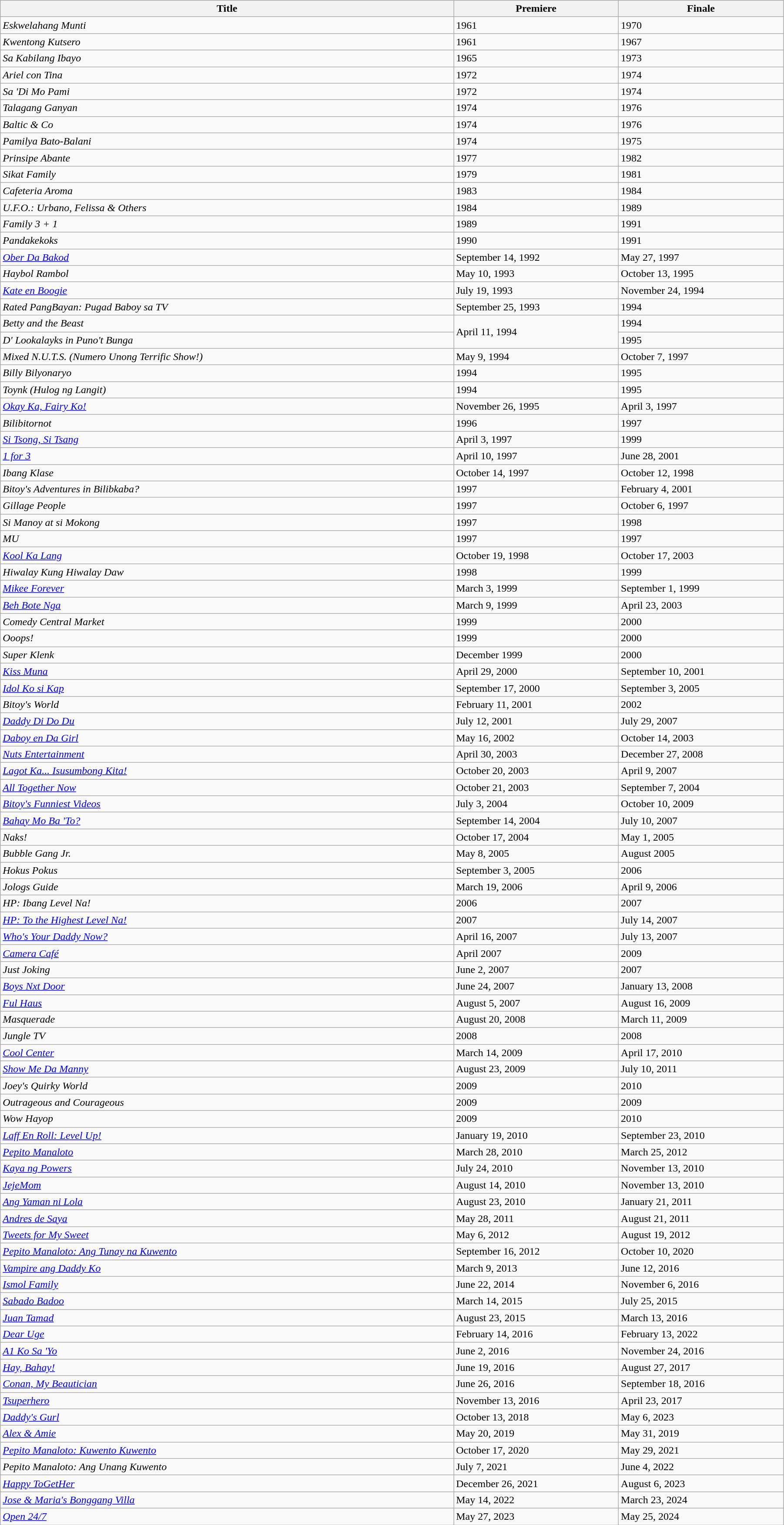<table class="wikitable sortable" width="95%">
<tr>
<th style="width:55%;">Title</th>
<th style="width:20%;">Premiere</th>
<th style="width:20%;">Finale</th>
</tr>
<tr>
<td><em>Eskwelahang Munti</em></td>
<td>1961</td>
<td>1970</td>
</tr>
<tr>
<td><em>Kwentong Kutsero</em></td>
<td>1961</td>
<td>1967</td>
</tr>
<tr>
<td><em>Sa Kabilang Ibayo</em></td>
<td>1965</td>
<td>1973</td>
</tr>
<tr>
<td><em>Ariel con Tina</em></td>
<td>1972</td>
<td>1974</td>
</tr>
<tr>
<td><em>Sa 'Di Mo Pami</em></td>
<td>1972</td>
<td>1974</td>
</tr>
<tr>
<td><em>Talagang Ganyan</em></td>
<td>1974</td>
<td>1976</td>
</tr>
<tr>
<td><em>Baltic & Co</em></td>
<td>1974</td>
<td>1976</td>
</tr>
<tr>
<td><em>Pamilya Bato-Balani</em></td>
<td>1974</td>
<td>1975</td>
</tr>
<tr>
<td><em>Prinsipe Abante</em></td>
<td>1977</td>
<td>1982</td>
</tr>
<tr>
<td><em>Sikat Family</em></td>
<td>1979</td>
<td>1981</td>
</tr>
<tr>
<td><em>Cafeteria Aroma</em></td>
<td>1983</td>
<td>1984</td>
</tr>
<tr>
<td><em>U.F.O.: Urbano, Felissa & Others</em></td>
<td>1984</td>
<td>1989</td>
</tr>
<tr>
<td><em>Family 3 + 1</em></td>
<td>1989</td>
<td>1991</td>
</tr>
<tr>
<td><em>Pandakekoks</em></td>
<td>1990</td>
<td>1991</td>
</tr>
<tr>
<td><em><a href='#'>Ober Da Bakod</a></em></td>
<td>September 14, 1992</td>
<td>May 27, 1997</td>
</tr>
<tr>
<td><em>Haybol Rambol</em></td>
<td>May 10, 1993</td>
<td>October 13, 1995</td>
</tr>
<tr>
<td><em><a href='#'>Kate en Boogie</a></em></td>
<td>July 19, 1993</td>
<td>November 24, 1994</td>
</tr>
<tr>
<td><em>Rated PangBayan: Pugad Baboy sa TV</em></td>
<td>September 25, 1993</td>
<td>1994</td>
</tr>
<tr>
<td><em>Betty and the Beast</em></td>
<td rowspan=2>April 11, 1994</td>
<td>1994</td>
</tr>
<tr>
<td><em>D' Lookalayks in Puno't Bunga</em></td>
<td>1995</td>
</tr>
<tr>
<td><em>Mixed N.U.T.S. (Numero Unong Terrific Show!)</em></td>
<td>May 9, 1994</td>
<td>October 7, 1997</td>
</tr>
<tr>
<td><em>Billy Bilyonaryo</em></td>
<td>1994</td>
<td>1995</td>
</tr>
<tr>
<td><em>Toynk (Hulog ng Langit)</em></td>
<td>1994</td>
<td>1995</td>
</tr>
<tr>
<td><em><a href='#'>Okay Ka, Fairy Ko!</a></em></td>
<td>November 26, 1995</td>
<td>April 3, 1997</td>
</tr>
<tr>
<td><em>Bilibitornot</em></td>
<td>1996</td>
<td>1997</td>
</tr>
<tr>
<td><em><a href='#'>Si Tsong, Si Tsang</a></em></td>
<td>April 3, 1997</td>
<td>1999</td>
</tr>
<tr>
<td><em><a href='#'>1 for 3</a></em></td>
<td>April 10, 1997</td>
<td>June 28, 2001</td>
</tr>
<tr>
<td><em>Ibang Klase</em></td>
<td>October 14, 1997</td>
<td>October 12, 1998</td>
</tr>
<tr>
<td><em>Bitoy's Adventures in Bilibkaba?</em></td>
<td>1997</td>
<td>February 4, 2001</td>
</tr>
<tr>
<td><em>Gillage People</em></td>
<td>1997</td>
<td>October 6, 1997</td>
</tr>
<tr>
<td><em>Si Manoy at si Mokong</em></td>
<td>1997</td>
<td>1998</td>
</tr>
<tr>
<td><em>MU</em></td>
<td>1997</td>
<td>1997</td>
</tr>
<tr>
<td><em><a href='#'>Kool Ka Lang</a></em></td>
<td>October 19, 1998</td>
<td>October 17, 2003</td>
</tr>
<tr>
<td><em>Hiwalay Kung Hiwalay Daw</em></td>
<td>1998</td>
<td>1999</td>
</tr>
<tr>
<td><em><a href='#'>Mikee Forever</a></em></td>
<td>March 3, 1999</td>
<td>September 1, 1999</td>
</tr>
<tr>
<td><em><a href='#'>Beh Bote Nga</a></em></td>
<td>March 9, 1999</td>
<td>April 23, 2003</td>
</tr>
<tr>
<td><em>Comedy Central Market</em></td>
<td>1999</td>
<td>2000</td>
</tr>
<tr>
<td><em>Ooops!</em></td>
<td>1999</td>
<td>2000</td>
</tr>
<tr>
<td><em>Super Klenk</em></td>
<td>December 1999</td>
<td>2000</td>
</tr>
<tr>
<td><em><a href='#'>Kiss Muna</a></em></td>
<td>April 29, 2000</td>
<td>September 10, 2001</td>
</tr>
<tr>
<td><em><a href='#'>Idol Ko si Kap</a></em></td>
<td>September 17, 2000</td>
<td>September 3, 2005</td>
</tr>
<tr>
<td><em>Bitoy's World</em></td>
<td>February 11, 2001</td>
<td>2002</td>
</tr>
<tr>
<td><em><a href='#'>Daddy Di Do Du</a></em></td>
<td>July 12, 2001</td>
<td>July 29, 2007</td>
</tr>
<tr>
<td><em><a href='#'>Daboy en Da Girl</a></em></td>
<td>May 16, 2002</td>
<td>October 14, 2003</td>
</tr>
<tr>
<td><em><a href='#'>Nuts Entertainment</a></em></td>
<td>April 30, 2003</td>
<td>December 27, 2008</td>
</tr>
<tr>
<td><em><a href='#'>Lagot Ka... Isusumbong Kita!</a></em></td>
<td>October 20, 2003</td>
<td>April 9, 2007</td>
</tr>
<tr>
<td><em><a href='#'>All Together Now</a></em></td>
<td>October 21, 2003</td>
<td>September 7, 2004</td>
</tr>
<tr>
<td><em><a href='#'>Bitoy's Funniest Videos</a></em></td>
<td>July 3, 2004</td>
<td>October 10, 2009</td>
</tr>
<tr>
<td><em><a href='#'>Bahay Mo Ba 'To?</a></em></td>
<td>September 14, 2004</td>
<td>July 10, 2007</td>
</tr>
<tr>
<td><em>Naks!</em></td>
<td>October 17, 2004</td>
<td>May 1, 2005</td>
</tr>
<tr>
<td><em>Bubble Gang Jr.</em></td>
<td>May 8, 2005</td>
<td>August 2005</td>
</tr>
<tr>
<td><em>Hokus Pokus</em></td>
<td>September 3, 2005</td>
<td>2006</td>
</tr>
<tr>
<td><em>Jologs Guide</em></td>
<td>March 19, 2006</td>
<td>April 9, 2006</td>
</tr>
<tr>
<td><em>HP: Ibang Level Na!</em></td>
<td>2006</td>
<td>2007</td>
</tr>
<tr>
<td><em><a href='#'>HP: To the Highest Level Na!</a></em></td>
<td>2007</td>
<td>July 14, 2007</td>
</tr>
<tr>
<td><em><a href='#'>Who's Your Daddy Now?</a></em></td>
<td>April 16, 2007</td>
<td>July 13, 2007</td>
</tr>
<tr>
<td><em><a href='#'>Camera Café</a></em></td>
<td>April 2007</td>
<td>2009</td>
</tr>
<tr>
<td><em>Just Joking</em></td>
<td>June 2, 2007</td>
<td>2007</td>
</tr>
<tr>
<td><em><a href='#'>Boys Nxt Door</a></em></td>
<td>June 24, 2007</td>
<td>January 13, 2008</td>
</tr>
<tr>
<td><em><a href='#'>Ful Haus</a></em></td>
<td>August 5, 2007</td>
<td>August 16, 2009</td>
</tr>
<tr>
<td><em>Masquerade</em></td>
<td>August 20, 2008</td>
<td>March 11, 2009</td>
</tr>
<tr>
<td><em>Jungle TV</em></td>
<td>2008</td>
<td>2008</td>
</tr>
<tr>
<td><em><a href='#'>Cool Center</a></em></td>
<td>March 14, 2009</td>
<td>April 17, 2010</td>
</tr>
<tr>
<td><em><a href='#'>Show Me Da Manny</a></em></td>
<td>August 23, 2009</td>
<td>July 10, 2011</td>
</tr>
<tr>
<td><em>Joey's Quirky World</em></td>
<td>2009</td>
<td>2010</td>
</tr>
<tr>
<td><em>Outrageous and Courageous</em></td>
<td>2009</td>
<td>2009</td>
</tr>
<tr>
<td><em>Wow Hayop</em></td>
<td>2009</td>
<td>2010</td>
</tr>
<tr>
<td><em><a href='#'>Laff En Roll: Level Up!</a></em></td>
<td>January 19, 2010</td>
<td>September 23, 2010</td>
</tr>
<tr>
<td><em><a href='#'>Pepito Manaloto</a></em></td>
<td>March 28, 2010</td>
<td>March 25, 2012</td>
</tr>
<tr>
<td><em><a href='#'>Kaya ng Powers</a></em></td>
<td>July 24, 2010</td>
<td>November 13, 2010</td>
</tr>
<tr>
<td><em><a href='#'>JejeMom</a></em></td>
<td>August 14, 2010</td>
<td>November 13, 2010</td>
</tr>
<tr>
<td><em><a href='#'>Ang Yaman ni Lola</a></em></td>
<td>August 23, 2010</td>
<td>January 21, 2011</td>
</tr>
<tr>
<td><em><a href='#'>Andres de Saya</a></em></td>
<td>May 28, 2011</td>
<td>August 21, 2011</td>
</tr>
<tr>
<td><em><a href='#'>Tweets for My Sweet</a></em></td>
<td>May 6, 2012</td>
<td>August 19, 2012</td>
</tr>
<tr>
<td><em><a href='#'>Pepito Manaloto: Ang Tunay na Kuwento</a></em></td>
<td>September 16, 2012</td>
<td>October 10, 2020</td>
</tr>
<tr>
<td><em><a href='#'>Vampire ang Daddy Ko</a></em></td>
<td>March 9, 2013</td>
<td>June 12, 2016</td>
</tr>
<tr>
<td><em><a href='#'>Ismol Family</a></em></td>
<td>June 22, 2014</td>
<td>November 6, 2016</td>
</tr>
<tr>
<td><em><a href='#'>Sabado Badoo</a></em></td>
<td>March 14, 2015</td>
<td>July 25, 2015</td>
</tr>
<tr>
<td><em><a href='#'>Juan Tamad</a></em></td>
<td>August 23, 2015</td>
<td>March 13, 2016</td>
</tr>
<tr>
<td><em><a href='#'>Dear Uge</a></em></td>
<td>February 14, 2016</td>
<td>February 13, 2022</td>
</tr>
<tr>
<td><em><a href='#'>A1 Ko Sa 'Yo</a></em></td>
<td>June 2, 2016</td>
<td>November 24, 2016</td>
</tr>
<tr>
<td><em><a href='#'>Hay, Bahay!</a></em></td>
<td>June 19, 2016</td>
<td>August 27, 2017</td>
</tr>
<tr>
<td><em><a href='#'>Conan, My Beautician</a></em></td>
<td>June 26, 2016</td>
<td>September 18, 2016</td>
</tr>
<tr>
<td><em><a href='#'>Tsuperhero</a></em></td>
<td>November 13, 2016</td>
<td>April 23, 2017</td>
</tr>
<tr>
<td><em><a href='#'>Daddy's Gurl</a></em></td>
<td>October 13, 2018</td>
<td>May 6, 2023</td>
</tr>
<tr>
<td><em><a href='#'>Alex & Amie</a></em></td>
<td>May 20, 2019</td>
<td>May 31, 2019</td>
</tr>
<tr>
<td><em><a href='#'>Pepito Manaloto: Kuwento Kuwento</a></em></td>
<td>October 17, 2020</td>
<td>May 29, 2021</td>
</tr>
<tr>
<td><em>Pepito Manaloto: Ang Unang Kuwento</em></td>
<td>July 7, 2021</td>
<td>June 4, 2022</td>
</tr>
<tr>
<td><em><a href='#'>Happy ToGetHer</a></em></td>
<td>December 26, 2021</td>
<td>August 6, 2023</td>
</tr>
<tr>
<td><em><a href='#'>Jose & Maria's Bonggang Villa</a></em></td>
<td>May 14, 2022</td>
<td>March 23, 2024</td>
</tr>
<tr>
<td><em><a href='#'>Open 24/7</a></em></td>
<td>May 27, 2023</td>
<td>May 25, 2024</td>
</tr>
</table>
